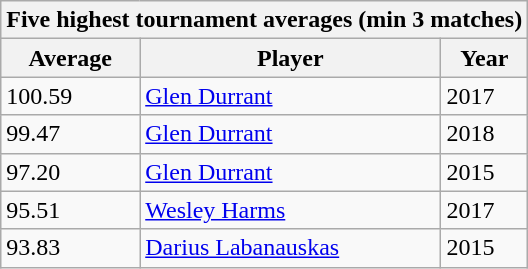<table class="wikitable sortable">
<tr>
<th colspan=5>Five highest tournament averages (min 3 matches)</th>
</tr>
<tr>
<th>Average</th>
<th>Player</th>
<th>Year</th>
</tr>
<tr>
<td>100.59</td>
<td> <a href='#'>Glen Durrant</a></td>
<td>2017</td>
</tr>
<tr>
<td>99.47</td>
<td> <a href='#'>Glen Durrant</a></td>
<td>2018</td>
</tr>
<tr>
<td>97.20</td>
<td> <a href='#'>Glen Durrant</a></td>
<td>2015</td>
</tr>
<tr>
<td>95.51</td>
<td> <a href='#'>Wesley Harms</a></td>
<td>2017</td>
</tr>
<tr>
<td>93.83</td>
<td> <a href='#'>Darius Labanauskas</a></td>
<td>2015</td>
</tr>
</table>
